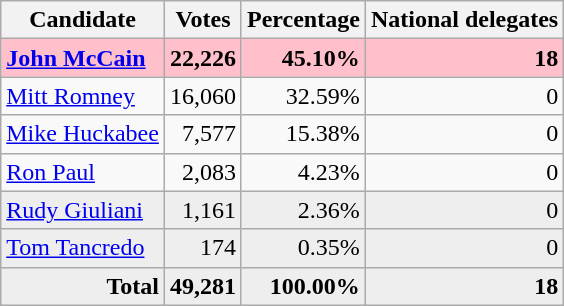<table class="wikitable" style="text-align:right;">
<tr>
<th>Candidate</th>
<th>Votes</th>
<th>Percentage</th>
<th>National delegates</th>
</tr>
<tr style="background:pink;">
<td style="text-align:left;"><strong><a href='#'>John McCain</a></strong></td>
<td><strong>22,226</strong></td>
<td><strong>45.10%</strong></td>
<td><strong>18</strong></td>
</tr>
<tr>
<td style="text-align:left;"><a href='#'>Mitt Romney</a></td>
<td>16,060</td>
<td>32.59%</td>
<td>0</td>
</tr>
<tr>
<td style="text-align:left;"><a href='#'>Mike Huckabee</a></td>
<td>7,577</td>
<td>15.38%</td>
<td>0</td>
</tr>
<tr>
<td style="text-align:left;"><a href='#'>Ron Paul</a></td>
<td>2,083</td>
<td>4.23%</td>
<td>0</td>
</tr>
<tr style="background:#eee;">
<td style="text-align:left;"><a href='#'>Rudy Giuliani</a></td>
<td>1,161</td>
<td>2.36%</td>
<td>0</td>
</tr>
<tr style="background:#eee;">
<td style="text-align:left;"><a href='#'>Tom Tancredo</a></td>
<td>174</td>
<td>0.35%</td>
<td>0</td>
</tr>
<tr style="background:#eee;">
<td><strong>Total</strong></td>
<td><strong>49,281</strong></td>
<td><strong>100.00%</strong></td>
<td><strong>18</strong></td>
</tr>
</table>
